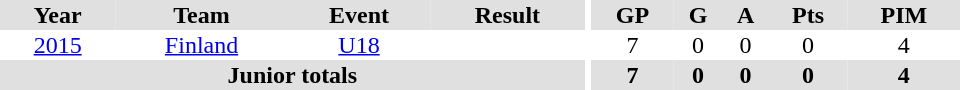<table border="0" cellpadding="1" cellspacing="0" ID="Table3" style="text-align:center; width:40em">
<tr ALIGN="center" bgcolor="#e0e0e0">
<th>Year</th>
<th>Team</th>
<th>Event</th>
<th>Result</th>
<th rowspan="99" bgcolor="#ffffff"></th>
<th>GP</th>
<th>G</th>
<th>A</th>
<th>Pts</th>
<th>PIM</th>
</tr>
<tr>
<td><a href='#'>2015</a></td>
<td><a href='#'>Finland</a></td>
<td><a href='#'>U18</a></td>
<td></td>
<td>7</td>
<td>0</td>
<td>0</td>
<td>0</td>
<td>4</td>
</tr>
<tr bgcolor="#e0e0e0">
<th colspan="4">Junior totals</th>
<th>7</th>
<th>0</th>
<th>0</th>
<th>0</th>
<th>4</th>
</tr>
</table>
